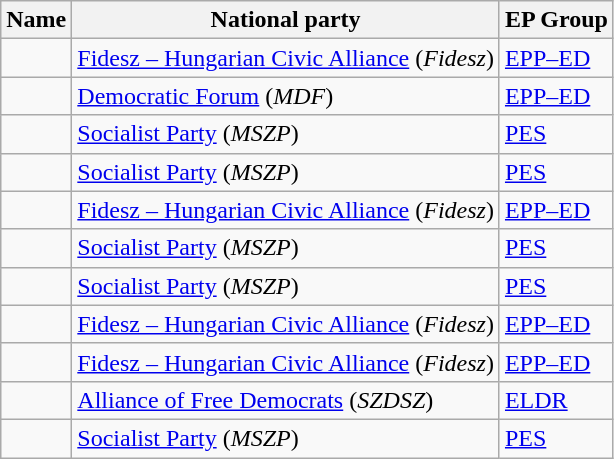<table class="sortable wikitable">
<tr>
<th>Name</th>
<th>National party</th>
<th>EP Group</th>
</tr>
<tr>
<td></td>
<td> <a href='#'>Fidesz – Hungarian Civic Alliance</a> (<em>Fidesz</em>)</td>
<td> <a href='#'>EPP–ED</a></td>
</tr>
<tr>
<td></td>
<td> <a href='#'>Democratic Forum</a> (<em>MDF</em>)</td>
<td> <a href='#'>EPP–ED</a></td>
</tr>
<tr>
<td></td>
<td> <a href='#'>Socialist Party</a> (<em>MSZP</em>)</td>
<td> <a href='#'>PES</a></td>
</tr>
<tr>
<td></td>
<td> <a href='#'>Socialist Party</a> (<em>MSZP</em>)</td>
<td> <a href='#'>PES</a></td>
</tr>
<tr>
<td></td>
<td> <a href='#'>Fidesz – Hungarian Civic Alliance</a> (<em>Fidesz</em>)</td>
<td> <a href='#'>EPP–ED</a></td>
</tr>
<tr>
<td></td>
<td> <a href='#'>Socialist Party</a> (<em>MSZP</em>)</td>
<td> <a href='#'>PES</a></td>
</tr>
<tr>
<td></td>
<td> <a href='#'>Socialist Party</a> (<em>MSZP</em>)</td>
<td> <a href='#'>PES</a></td>
</tr>
<tr>
<td></td>
<td> <a href='#'>Fidesz – Hungarian Civic Alliance</a> (<em>Fidesz</em>)</td>
<td> <a href='#'>EPP–ED</a></td>
</tr>
<tr>
<td></td>
<td> <a href='#'>Fidesz – Hungarian Civic Alliance</a> (<em>Fidesz</em>)</td>
<td> <a href='#'>EPP–ED</a></td>
</tr>
<tr>
<td></td>
<td> <a href='#'>Alliance of Free Democrats</a> (<em>SZDSZ</em>)</td>
<td> <a href='#'>ELDR</a></td>
</tr>
<tr>
<td></td>
<td> <a href='#'>Socialist Party</a> (<em>MSZP</em>)</td>
<td> <a href='#'>PES</a></td>
</tr>
</table>
